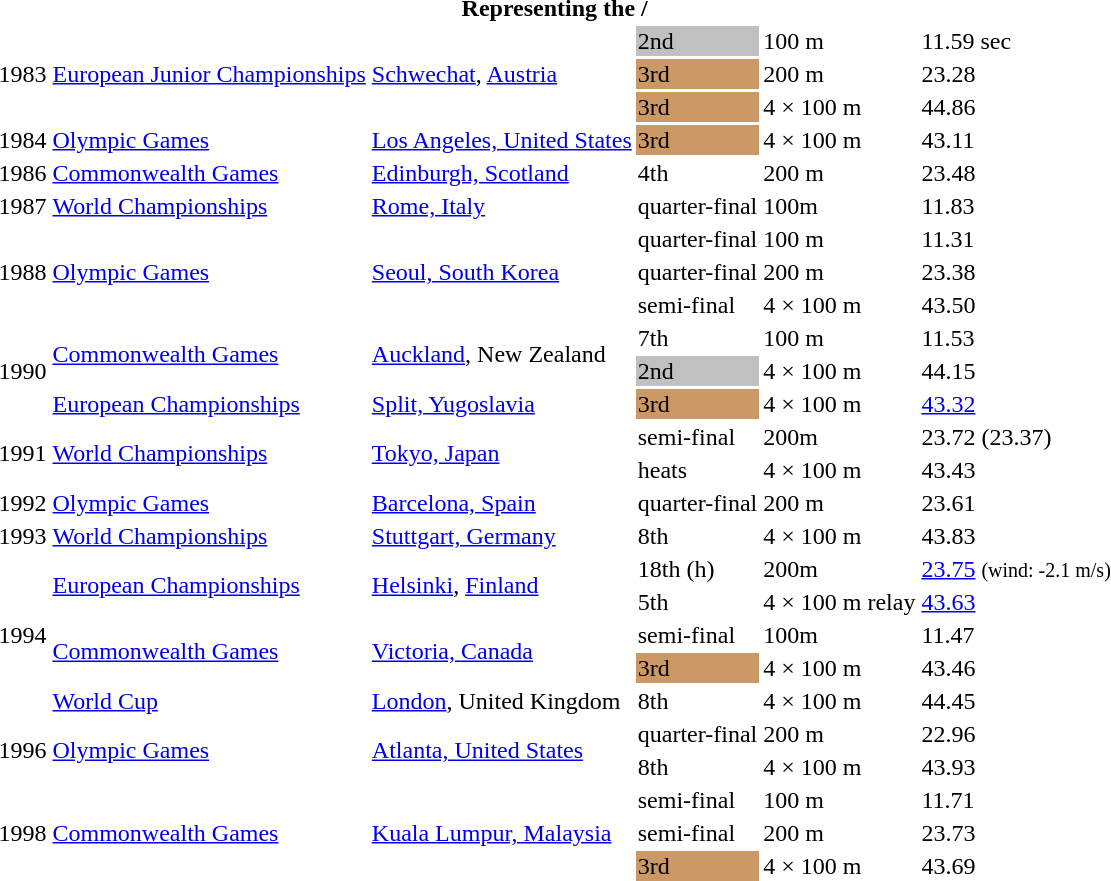<table>
<tr>
<th colspan="6">Representing the  / </th>
</tr>
<tr>
<td rowspan=3>1983</td>
<td rowspan=3><a href='#'>European Junior Championships</a></td>
<td rowspan=3><a href='#'>Schwechat</a>, <a href='#'>Austria</a></td>
<td bgcolor="silver">2nd</td>
<td>100 m</td>
<td>11.59 sec</td>
</tr>
<tr>
<td bgcolor="cc9966">3rd</td>
<td>200 m</td>
<td>23.28</td>
</tr>
<tr>
<td bgcolor="cc9966">3rd</td>
<td>4 × 100 m</td>
<td>44.86</td>
</tr>
<tr>
<td>1984</td>
<td><a href='#'>Olympic Games</a></td>
<td><a href='#'>Los Angeles, United States</a></td>
<td bgcolor="cc9966">3rd</td>
<td>4 × 100 m</td>
<td>43.11</td>
</tr>
<tr>
<td>1986</td>
<td><a href='#'>Commonwealth Games</a></td>
<td><a href='#'>Edinburgh, Scotland</a></td>
<td>4th</td>
<td>200 m</td>
<td>23.48</td>
</tr>
<tr>
<td>1987</td>
<td><a href='#'>World Championships</a></td>
<td><a href='#'>Rome, Italy</a></td>
<td>quarter-final</td>
<td>100m</td>
<td>11.83</td>
</tr>
<tr>
<td rowspan=3>1988</td>
<td rowspan=3><a href='#'>Olympic Games</a></td>
<td rowspan=3><a href='#'>Seoul, South Korea</a></td>
<td>quarter-final</td>
<td>100 m</td>
<td>11.31</td>
</tr>
<tr>
<td>quarter-final</td>
<td>200 m</td>
<td>23.38</td>
</tr>
<tr>
<td>semi-final</td>
<td>4 × 100 m</td>
<td>43.50</td>
</tr>
<tr>
<td rowspan=3>1990</td>
<td rowspan=2><a href='#'>Commonwealth Games</a></td>
<td rowspan=2><a href='#'>Auckland</a>, New Zealand</td>
<td>7th</td>
<td>100 m</td>
<td>11.53</td>
</tr>
<tr>
<td bgcolor="silver">2nd</td>
<td>4 × 100 m</td>
<td>44.15</td>
</tr>
<tr>
<td><a href='#'>European Championships</a></td>
<td><a href='#'>Split, Yugoslavia</a></td>
<td bgcolor="cc9966">3rd</td>
<td>4 × 100 m</td>
<td><a href='#'>43.32</a></td>
</tr>
<tr>
<td rowspan=2>1991</td>
<td rowspan=2><a href='#'>World Championships</a></td>
<td rowspan=2><a href='#'>Tokyo, Japan</a></td>
<td>semi-final</td>
<td>200m</td>
<td>23.72 (23.37)</td>
</tr>
<tr>
<td>heats</td>
<td>4 × 100 m</td>
<td>43.43</td>
</tr>
<tr>
<td>1992</td>
<td><a href='#'>Olympic Games</a></td>
<td><a href='#'>Barcelona, Spain</a></td>
<td>quarter-final</td>
<td>200 m</td>
<td>23.61</td>
</tr>
<tr>
<td>1993</td>
<td><a href='#'>World Championships</a></td>
<td><a href='#'>Stuttgart, Germany</a></td>
<td>8th</td>
<td>4 × 100 m</td>
<td>43.83</td>
</tr>
<tr>
<td rowspan=5>1994</td>
<td rowspan=2><a href='#'>European Championships</a></td>
<td rowspan=2><a href='#'>Helsinki</a>, <a href='#'>Finland</a></td>
<td>18th (h)</td>
<td>200m</td>
<td><a href='#'>23.75</a> <small>(wind: -2.1 m/s)</small></td>
</tr>
<tr>
<td>5th</td>
<td>4 × 100 m relay</td>
<td><a href='#'>43.63</a></td>
</tr>
<tr>
<td rowspan=2><a href='#'>Commonwealth Games</a></td>
<td rowspan=2><a href='#'>Victoria, Canada</a></td>
<td>semi-final</td>
<td>100m</td>
<td>11.47</td>
</tr>
<tr>
<td bgcolor="cc9966">3rd</td>
<td>4 × 100 m</td>
<td>43.46</td>
</tr>
<tr>
<td><a href='#'>World Cup</a></td>
<td><a href='#'>London</a>, United Kingdom</td>
<td>8th</td>
<td>4 × 100 m</td>
<td>44.45</td>
</tr>
<tr>
<td rowspan=2>1996</td>
<td rowspan=2><a href='#'>Olympic Games</a></td>
<td rowspan=2><a href='#'>Atlanta, United States</a></td>
<td>quarter-final</td>
<td>200 m</td>
<td>22.96</td>
</tr>
<tr>
<td>8th</td>
<td>4 × 100 m</td>
<td>43.93</td>
</tr>
<tr>
<td rowspan=3>1998</td>
<td rowspan=3><a href='#'>Commonwealth Games</a></td>
<td rowspan=3><a href='#'>Kuala Lumpur, Malaysia</a></td>
<td>semi-final</td>
<td>100 m</td>
<td>11.71</td>
</tr>
<tr>
<td>semi-final</td>
<td>200 m</td>
<td>23.73</td>
</tr>
<tr>
<td bgcolor="cc9966">3rd</td>
<td>4 × 100 m</td>
<td>43.69</td>
</tr>
</table>
